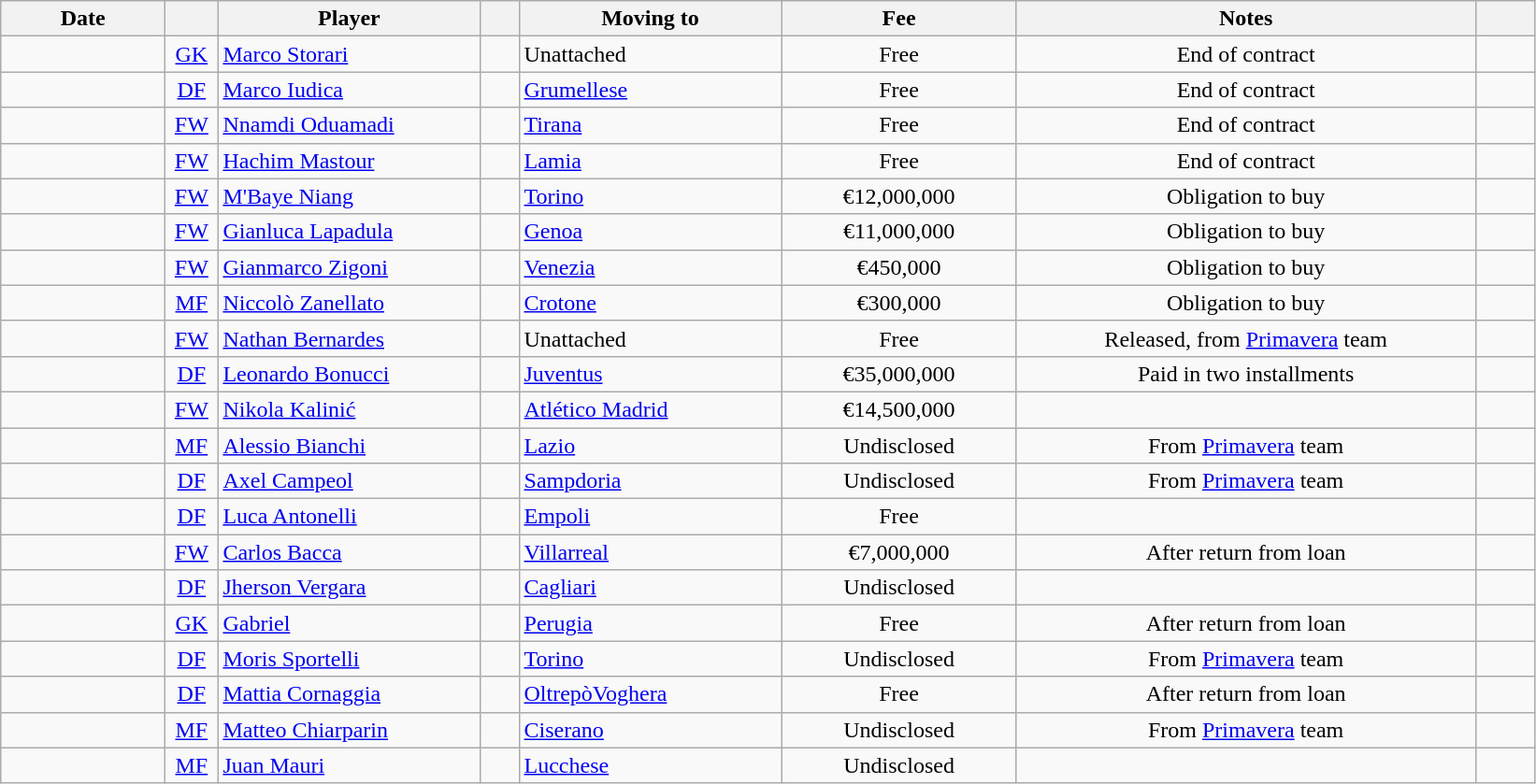<table class="wikitable sortable">
<tr>
<th style="width:110px">Date</th>
<th style="width:30px"></th>
<th style="width:180px">Player</th>
<th style="width:20px"></th>
<th style="width:180px">Moving to</th>
<th style="width:160px">Fee</th>
<th style="width:320px" class="unsortable">Notes</th>
<th style="width:35px"></th>
</tr>
<tr>
<td></td>
<td style="text-align:center"><a href='#'>GK</a></td>
<td> <a href='#'>Marco Storari</a></td>
<td style="text-align:center"></td>
<td>Unattached</td>
<td style="text-align:center">Free</td>
<td style="text-align:center">End of contract</td>
<td></td>
</tr>
<tr>
<td></td>
<td style="text-align:center"><a href='#'>DF</a></td>
<td> <a href='#'>Marco Iudica</a></td>
<td style="text-align:center"></td>
<td> <a href='#'>Grumellese</a></td>
<td style="text-align:center">Free</td>
<td style="text-align:center">End of contract</td>
<td></td>
</tr>
<tr>
<td></td>
<td style="text-align:center"><a href='#'>FW</a></td>
<td> <a href='#'>Nnamdi Oduamadi</a></td>
<td style="text-align:center"></td>
<td> <a href='#'>Tirana</a></td>
<td style="text-align:center">Free</td>
<td style="text-align:center">End of contract</td>
<td></td>
</tr>
<tr>
<td></td>
<td style="text-align:center"><a href='#'>FW</a></td>
<td>  <a href='#'>Hachim Mastour</a></td>
<td style="text-align:center"></td>
<td> <a href='#'>Lamia</a></td>
<td style="text-align:center">Free</td>
<td style="text-align:center">End of contract</td>
<td></td>
</tr>
<tr>
<td></td>
<td style="text-align:center"><a href='#'>FW</a></td>
<td> <a href='#'>M'Baye Niang</a></td>
<td style="text-align:center"></td>
<td> <a href='#'>Torino</a></td>
<td style="text-align:center">€12,000,000</td>
<td style="text-align:center">Obligation to buy</td>
<td></td>
</tr>
<tr>
<td></td>
<td style="text-align:center"><a href='#'>FW</a></td>
<td> <a href='#'>Gianluca Lapadula</a></td>
<td style="text-align:center"></td>
<td> <a href='#'>Genoa</a></td>
<td style="text-align:center">€11,000,000</td>
<td style="text-align:center">Obligation to buy</td>
<td></td>
</tr>
<tr>
<td></td>
<td style="text-align:center"><a href='#'>FW</a></td>
<td> <a href='#'>Gianmarco Zigoni</a></td>
<td style="text-align:center"></td>
<td> <a href='#'>Venezia</a></td>
<td style="text-align:center">€450,000</td>
<td style="text-align:center">Obligation to buy</td>
<td></td>
</tr>
<tr>
<td></td>
<td style="text-align:center"><a href='#'>MF</a></td>
<td> <a href='#'>Niccolò Zanellato</a></td>
<td style="text-align:center"></td>
<td> <a href='#'>Crotone</a></td>
<td style="text-align:center">€300,000</td>
<td style="text-align:center">Obligation to buy</td>
<td></td>
</tr>
<tr>
<td></td>
<td style="text-align:center"><a href='#'>FW</a></td>
<td> <a href='#'>Nathan Bernardes</a></td>
<td style="text-align:center"></td>
<td>Unattached</td>
<td style="text-align:center">Free</td>
<td style="text-align:center">Released, from <a href='#'>Primavera</a> team</td>
<td></td>
</tr>
<tr>
<td></td>
<td style="text-align:center"><a href='#'>DF</a></td>
<td> <a href='#'>Leonardo Bonucci</a></td>
<td style="text-align:center"></td>
<td> <a href='#'>Juventus</a></td>
<td style="text-align:center">€35,000,000</td>
<td style="text-align:center">Paid in two installments</td>
<td><small></small></td>
</tr>
<tr>
<td></td>
<td style="text-align:center"><a href='#'>FW</a></td>
<td> <a href='#'>Nikola Kalinić</a></td>
<td style="text-align:center"></td>
<td> <a href='#'>Atlético Madrid</a></td>
<td style="text-align:center">€14,500,000</td>
<td></td>
<td></td>
</tr>
<tr>
<td></td>
<td style="text-align:center"><a href='#'>MF</a></td>
<td> <a href='#'>Alessio Bianchi</a></td>
<td style="text-align:center"></td>
<td> <a href='#'>Lazio</a></td>
<td style="text-align:center">Undisclosed</td>
<td style="text-align:center">From <a href='#'>Primavera</a> team</td>
<td></td>
</tr>
<tr>
<td></td>
<td style="text-align:center"><a href='#'>DF</a></td>
<td> <a href='#'>Axel Campeol</a></td>
<td style="text-align:center"></td>
<td> <a href='#'>Sampdoria</a></td>
<td style="text-align:center">Undisclosed</td>
<td style="text-align:center">From <a href='#'>Primavera</a> team</td>
<td></td>
</tr>
<tr>
<td></td>
<td style="text-align:center"><a href='#'>DF</a></td>
<td> <a href='#'>Luca Antonelli</a></td>
<td style="text-align:center"></td>
<td> <a href='#'>Empoli</a></td>
<td style="text-align:center">Free</td>
<td style="text-align:center"></td>
<td></td>
</tr>
<tr>
<td></td>
<td style="text-align:center"><a href='#'>FW</a></td>
<td> <a href='#'>Carlos Bacca</a></td>
<td style="text-align:center"></td>
<td> <a href='#'>Villarreal</a></td>
<td style="text-align:center">€7,000,000</td>
<td style="text-align:center">After return from loan</td>
<td></td>
</tr>
<tr>
<td></td>
<td style="text-align:center"><a href='#'>DF</a></td>
<td> <a href='#'>Jherson Vergara</a></td>
<td style="text-align:center"></td>
<td> <a href='#'>Cagliari</a></td>
<td style="text-align:center">Undisclosed</td>
<td style="text-align:center"></td>
<td></td>
</tr>
<tr>
<td></td>
<td style="text-align:center"><a href='#'>GK</a></td>
<td> <a href='#'>Gabriel</a></td>
<td style="text-align:center"></td>
<td> <a href='#'>Perugia</a></td>
<td style="text-align:center">Free</td>
<td style="text-align:center">After return from loan</td>
<td></td>
</tr>
<tr>
<td></td>
<td style="text-align:center"><a href='#'>DF</a></td>
<td> <a href='#'>Moris Sportelli</a></td>
<td style="text-align:center"></td>
<td> <a href='#'>Torino</a></td>
<td style="text-align:center">Undisclosed</td>
<td style="text-align:center">From <a href='#'>Primavera</a> team</td>
<td></td>
</tr>
<tr>
<td></td>
<td style="text-align:center"><a href='#'>DF</a></td>
<td> <a href='#'>Mattia Cornaggia</a></td>
<td style="text-align:center"></td>
<td> <a href='#'>OltrepòVoghera</a></td>
<td style="text-align:center">Free</td>
<td style="text-align:center">After return from loan</td>
<td></td>
</tr>
<tr>
<td></td>
<td style="text-align:center"><a href='#'>MF</a></td>
<td> <a href='#'>Matteo Chiarparin</a></td>
<td style="text-align:center"></td>
<td> <a href='#'>Ciserano</a></td>
<td style="text-align:center">Undisclosed</td>
<td style="text-align:center">From <a href='#'>Primavera</a> team</td>
<td></td>
</tr>
<tr>
<td></td>
<td style="text-align:center"><a href='#'>MF</a></td>
<td> <a href='#'>Juan Mauri</a></td>
<td style="text-align:center"></td>
<td> <a href='#'>Lucchese</a></td>
<td style="text-align:center">Undisclosed</td>
<td style="text-align:center"></td>
<td></td>
</tr>
</table>
